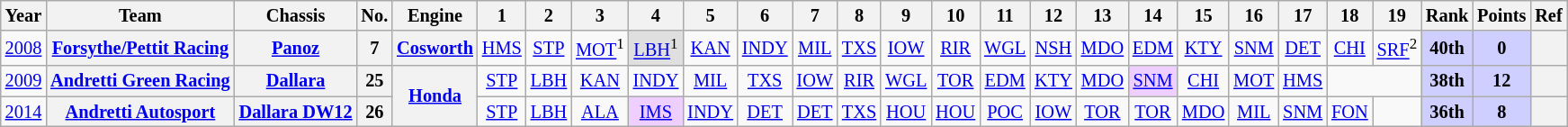<table class="wikitable" style="text-align:center; font-size:85%">
<tr>
<th>Year</th>
<th>Team</th>
<th>Chassis</th>
<th>No.</th>
<th>Engine</th>
<th>1</th>
<th>2</th>
<th>3</th>
<th>4</th>
<th>5</th>
<th>6</th>
<th>7</th>
<th>8</th>
<th>9</th>
<th>10</th>
<th>11</th>
<th>12</th>
<th>13</th>
<th>14</th>
<th>15</th>
<th>16</th>
<th>17</th>
<th>18</th>
<th>19</th>
<th>Rank</th>
<th>Points</th>
<th>Ref</th>
</tr>
<tr>
<td><a href='#'>2008</a></td>
<th nowrap><a href='#'>Forsythe/Pettit Racing</a></th>
<th><a href='#'>Panoz</a></th>
<th>7</th>
<th><a href='#'>Cosworth</a></th>
<td><a href='#'>HMS</a></td>
<td><a href='#'>STP</a></td>
<td><a href='#'>MOT</a><sup>1</sup></td>
<td style="background:#DFDFDF;"><a href='#'>LBH</a><sup>1</sup><br></td>
<td><a href='#'>KAN</a></td>
<td><a href='#'>INDY</a></td>
<td><a href='#'>MIL</a></td>
<td><a href='#'>TXS</a></td>
<td><a href='#'>IOW</a></td>
<td><a href='#'>RIR</a></td>
<td><a href='#'>WGL</a></td>
<td><a href='#'>NSH</a></td>
<td><a href='#'>MDO</a></td>
<td><a href='#'>EDM</a></td>
<td><a href='#'>KTY</a></td>
<td><a href='#'>SNM</a></td>
<td><a href='#'>DET</a></td>
<td><a href='#'>CHI</a></td>
<td><a href='#'>SRF</a><sup>2</sup></td>
<th style="background:#CFCFFF;">40th</th>
<th style="background:#CFCFFF;">0</th>
<th></th>
</tr>
<tr>
<td><a href='#'>2009</a></td>
<th nowrap><a href='#'>Andretti Green Racing</a></th>
<th><a href='#'>Dallara</a></th>
<th>25</th>
<th rowspan=2><a href='#'>Honda</a></th>
<td><a href='#'>STP</a></td>
<td><a href='#'>LBH</a></td>
<td><a href='#'>KAN</a></td>
<td><a href='#'>INDY</a></td>
<td><a href='#'>MIL</a></td>
<td><a href='#'>TXS</a></td>
<td><a href='#'>IOW</a></td>
<td><a href='#'>RIR</a></td>
<td><a href='#'>WGL</a></td>
<td><a href='#'>TOR</a></td>
<td><a href='#'>EDM</a></td>
<td><a href='#'>KTY</a></td>
<td><a href='#'>MDO</a></td>
<td style="background:#EFCFFF;"><a href='#'>SNM</a><br></td>
<td><a href='#'>CHI</a></td>
<td><a href='#'>MOT</a></td>
<td><a href='#'>HMS</a></td>
<td colspan=2></td>
<th style="background:#CFCFFF;">38th</th>
<th style="background:#CFCFFF;">12</th>
<th></th>
</tr>
<tr>
<td><a href='#'>2014</a></td>
<th nowrap><a href='#'>Andretti Autosport</a></th>
<th nowrap><a href='#'>Dallara DW12</a></th>
<th>26</th>
<td><a href='#'>STP</a></td>
<td><a href='#'>LBH</a></td>
<td><a href='#'>ALA</a></td>
<td style="background:#EFCFFF;"><a href='#'>IMS</a><br></td>
<td><a href='#'>INDY</a></td>
<td><a href='#'>DET</a></td>
<td><a href='#'>DET</a></td>
<td><a href='#'>TXS</a></td>
<td><a href='#'>HOU</a></td>
<td><a href='#'>HOU</a></td>
<td><a href='#'>POC</a></td>
<td><a href='#'>IOW</a></td>
<td><a href='#'>TOR</a></td>
<td><a href='#'>TOR</a></td>
<td><a href='#'>MDO</a></td>
<td><a href='#'>MIL</a></td>
<td><a href='#'>SNM</a></td>
<td><a href='#'>FON</a></td>
<td></td>
<th style="background:#CFCFFF;">36th</th>
<th style="background:#CFCFFF;">8</th>
<th></th>
</tr>
</table>
